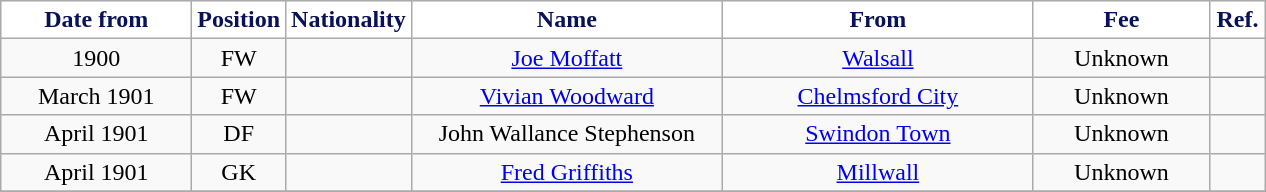<table class="wikitable" style="text-align:center">
<tr>
<th style="background:#FFFFFF; color:#081159; width:120px;">Date from</th>
<th style="background:#FFFFFF; color:#081159; width:50px;">Position</th>
<th style="background:#FFFFFF; color:#081159; width:50px;">Nationality</th>
<th style="background:#FFFFFF; color:#081159; width:200px;">Name</th>
<th style="background:#FFFFFF; color:#081159; width:200px;">From</th>
<th style="background:#FFFFFF; color:#081159; width:110px;">Fee</th>
<th style="background:#FFFFFF; color:#081159; width:30px;">Ref.</th>
</tr>
<tr>
<td>1900</td>
<td>FW</td>
<td></td>
<td><a href='#'>Joe Moffatt</a></td>
<td><a href='#'>Walsall</a></td>
<td>Unknown</td>
<td></td>
</tr>
<tr>
<td>March 1901</td>
<td>FW</td>
<td></td>
<td><a href='#'>Vivian Woodward</a></td>
<td><a href='#'>Chelmsford City</a></td>
<td>Unknown</td>
<td></td>
</tr>
<tr>
<td>April 1901</td>
<td>DF</td>
<td></td>
<td>John Wallance Stephenson</td>
<td><a href='#'>Swindon Town</a></td>
<td>Unknown</td>
<td></td>
</tr>
<tr>
<td>April 1901</td>
<td>GK</td>
<td></td>
<td><a href='#'>Fred Griffiths</a></td>
<td><a href='#'>Millwall</a></td>
<td>Unknown</td>
<td></td>
</tr>
<tr>
</tr>
</table>
